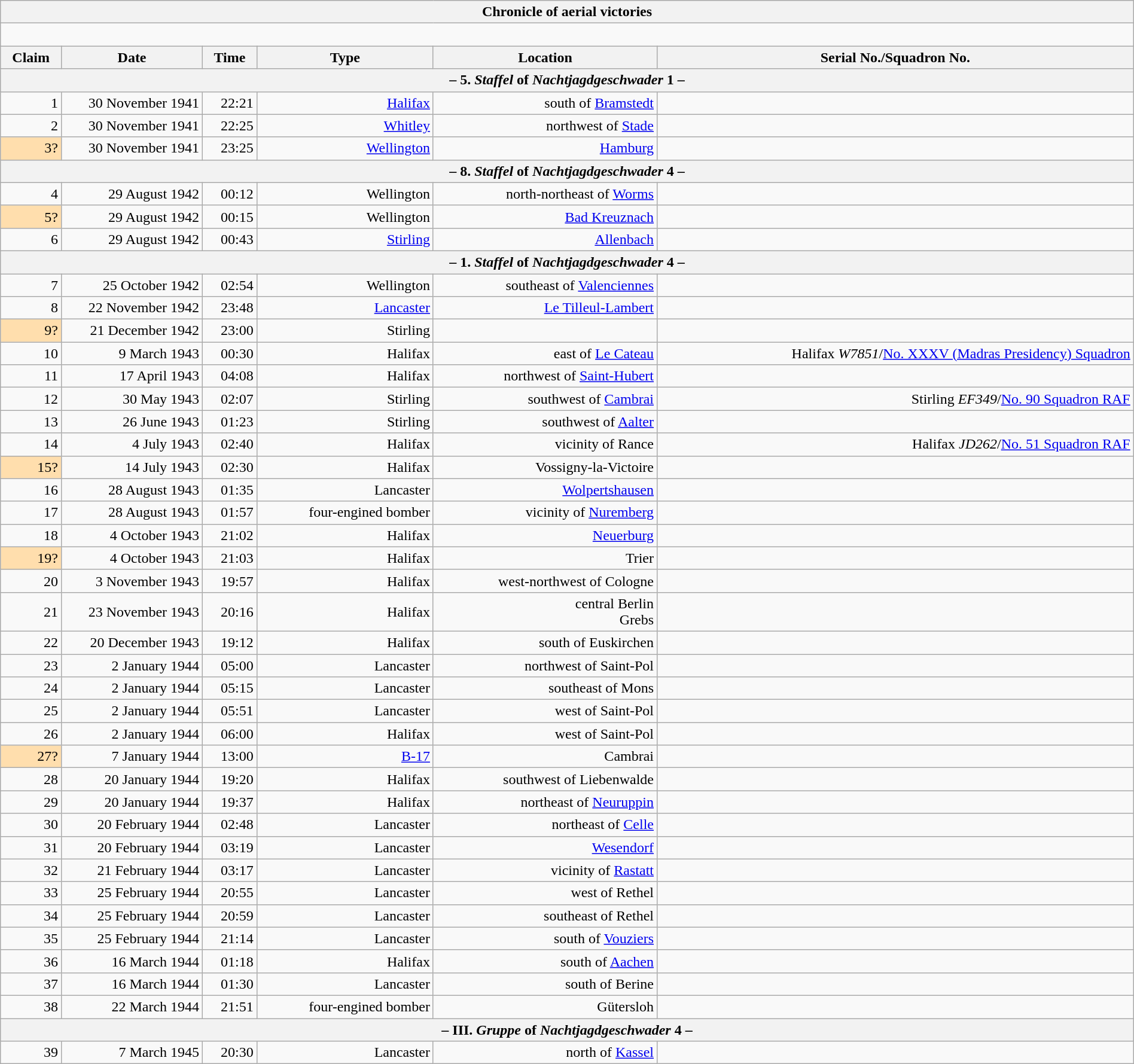<table class="wikitable plainrowheaders collapsible" style="margin-left: auto; margin-right: auto; border: none; text-align:right; width: 100%;">
<tr>
<th colspan="6">Chronicle of aerial victories</th>
</tr>
<tr>
<td colspan="6" style="text-align: left;"><br></td>
</tr>
<tr>
<th scope="col">Claim</th>
<th scope="col" style="width:150px">Date</th>
<th scope="col">Time</th>
<th scope="col">Type</th>
<th scope="col">Location</th>
<th scope="col">Serial No./Squadron No.</th>
</tr>
<tr>
<th colspan="6">– 5. <em>Staffel</em> of <em>Nachtjagdgeschwader</em> 1 –</th>
</tr>
<tr>
<td>1</td>
<td>30 November 1941</td>
<td>22:21</td>
<td><a href='#'>Halifax</a></td>
<td> south of <a href='#'>Bramstedt</a></td>
<td></td>
</tr>
<tr>
<td>2</td>
<td>30 November 1941</td>
<td>22:25</td>
<td><a href='#'>Whitley</a></td>
<td> northwest of <a href='#'>Stade</a></td>
<td></td>
</tr>
<tr>
<td style="background:#ffdead">3?</td>
<td>30 November 1941</td>
<td>23:25</td>
<td><a href='#'>Wellington</a></td>
<td><a href='#'>Hamburg</a></td>
<td></td>
</tr>
<tr>
<th colspan="6">– 8. <em>Staffel</em> of <em>Nachtjagdgeschwader</em> 4 –</th>
</tr>
<tr>
<td>4</td>
<td>29 August 1942</td>
<td>00:12</td>
<td>Wellington</td>
<td>north-northeast of <a href='#'>Worms</a></td>
<td></td>
</tr>
<tr>
<td style="background:#ffdead">5?</td>
<td>29 August 1942</td>
<td>00:15</td>
<td>Wellington</td>
<td><a href='#'>Bad Kreuznach</a></td>
<td></td>
</tr>
<tr>
<td>6</td>
<td>29 August 1942</td>
<td>00:43</td>
<td><a href='#'>Stirling</a></td>
<td><a href='#'>Allenbach</a></td>
<td></td>
</tr>
<tr>
<th colspan="6">– 1. <em>Staffel</em> of <em>Nachtjagdgeschwader</em> 4 –</th>
</tr>
<tr>
<td>7</td>
<td>25 October 1942</td>
<td>02:54</td>
<td>Wellington</td>
<td> southeast of <a href='#'>Valenciennes</a></td>
<td></td>
</tr>
<tr>
<td>8</td>
<td>22 November 1942</td>
<td>23:48</td>
<td><a href='#'>Lancaster</a></td>
<td><a href='#'>Le Tilleul-Lambert</a></td>
<td></td>
</tr>
<tr>
<td style="background:#ffdead">9?</td>
<td>21 December 1942</td>
<td>23:00</td>
<td>Stirling</td>
<td></td>
<td></td>
</tr>
<tr>
<td>10</td>
<td>9 March 1943</td>
<td>00:30</td>
<td>Halifax</td>
<td> east of <a href='#'>Le Cateau</a></td>
<td>Halifax <em>W7851</em>/<a href='#'>No. XXXV (Madras Presidency) Squadron</a></td>
</tr>
<tr>
<td>11</td>
<td>17 April 1943</td>
<td>04:08</td>
<td>Halifax</td>
<td>northwest of <a href='#'>Saint-Hubert</a></td>
<td></td>
</tr>
<tr>
<td>12</td>
<td>30 May 1943</td>
<td>02:07</td>
<td>Stirling</td>
<td> southwest of <a href='#'>Cambrai</a></td>
<td>Stirling <em>EF349</em>/<a href='#'>No. 90 Squadron RAF</a></td>
</tr>
<tr>
<td>13</td>
<td>26 June 1943</td>
<td>01:23</td>
<td>Stirling</td>
<td> southwest of <a href='#'>Aalter</a></td>
<td></td>
</tr>
<tr>
<td>14</td>
<td>4 July 1943</td>
<td>02:40</td>
<td>Halifax</td>
<td>vicinity of Rance</td>
<td>Halifax <em>JD262</em>/<a href='#'>No. 51 Squadron RAF</a></td>
</tr>
<tr>
<td style="background:#ffdead">15?</td>
<td>14 July 1943</td>
<td>02:30</td>
<td>Halifax</td>
<td>Vossigny-la-Victoire</td>
<td></td>
</tr>
<tr>
<td>16</td>
<td>28 August 1943</td>
<td>01:35</td>
<td>Lancaster</td>
<td><a href='#'>Wolpertshausen</a></td>
<td></td>
</tr>
<tr>
<td>17</td>
<td>28 August 1943</td>
<td>01:57</td>
<td>four-engined bomber</td>
<td>vicinity of <a href='#'>Nuremberg</a></td>
<td></td>
</tr>
<tr>
<td>18</td>
<td>4 October 1943</td>
<td>21:02</td>
<td>Halifax</td>
<td><a href='#'>Neuerburg</a></td>
<td></td>
</tr>
<tr>
<td style="background:#ffdead">19?</td>
<td>4 October 1943</td>
<td>21:03</td>
<td>Halifax</td>
<td>Trier</td>
<td></td>
</tr>
<tr>
<td>20</td>
<td>3 November 1943</td>
<td>19:57</td>
<td>Halifax</td>
<td> west-northwest of Cologne</td>
<td></td>
</tr>
<tr>
<td>21</td>
<td>23 November 1943</td>
<td>20:16</td>
<td>Halifax</td>
<td>central Berlin<br>Grebs</td>
<td></td>
</tr>
<tr>
<td>22</td>
<td>20 December 1943</td>
<td>19:12</td>
<td>Halifax</td>
<td> south of Euskirchen</td>
<td></td>
</tr>
<tr>
<td>23</td>
<td>2 January 1944</td>
<td>05:00</td>
<td>Lancaster</td>
<td> northwest of Saint-Pol</td>
<td></td>
</tr>
<tr>
<td>24</td>
<td>2 January 1944</td>
<td>05:15</td>
<td>Lancaster</td>
<td>southeast of Mons</td>
<td></td>
</tr>
<tr>
<td>25</td>
<td>2 January 1944</td>
<td>05:51</td>
<td>Lancaster</td>
<td>west of Saint-Pol</td>
<td></td>
</tr>
<tr>
<td>26</td>
<td>2 January 1944</td>
<td>06:00</td>
<td>Halifax</td>
<td>west of Saint-Pol</td>
<td></td>
</tr>
<tr>
<td style="background:#ffdead">27?</td>
<td>7 January 1944</td>
<td>13:00</td>
<td><a href='#'>B-17</a></td>
<td>Cambrai</td>
<td></td>
</tr>
<tr>
<td>28</td>
<td>20 January 1944</td>
<td>19:20</td>
<td>Halifax</td>
<td> southwest of Liebenwalde</td>
<td></td>
</tr>
<tr>
<td>29</td>
<td>20 January 1944</td>
<td>19:37</td>
<td>Halifax</td>
<td> northeast of <a href='#'>Neuruppin</a></td>
<td></td>
</tr>
<tr>
<td>30</td>
<td>20 February 1944</td>
<td>02:48</td>
<td>Lancaster</td>
<td> northeast of <a href='#'>Celle</a></td>
<td></td>
</tr>
<tr>
<td>31</td>
<td>20 February 1944</td>
<td>03:19</td>
<td>Lancaster</td>
<td><a href='#'>Wesendorf</a></td>
<td></td>
</tr>
<tr>
<td>32</td>
<td>21 February 1944</td>
<td>03:17</td>
<td>Lancaster</td>
<td>vicinity of <a href='#'>Rastatt</a></td>
<td></td>
</tr>
<tr>
<td>33</td>
<td>25 February 1944</td>
<td>20:55</td>
<td>Lancaster</td>
<td> west of Rethel</td>
<td></td>
</tr>
<tr>
<td>34</td>
<td>25 February 1944</td>
<td>20:59</td>
<td>Lancaster</td>
<td> southeast of Rethel</td>
<td></td>
</tr>
<tr>
<td>35</td>
<td>25 February 1944</td>
<td>21:14</td>
<td>Lancaster</td>
<td> south of <a href='#'>Vouziers</a></td>
<td></td>
</tr>
<tr>
<td>36</td>
<td>16 March 1944</td>
<td>01:18</td>
<td>Halifax</td>
<td>south of <a href='#'>Aachen</a></td>
<td></td>
</tr>
<tr>
<td>37</td>
<td>16 March 1944</td>
<td>01:30</td>
<td>Lancaster</td>
<td> south of Berine</td>
<td></td>
</tr>
<tr>
<td>38</td>
<td>22 March 1944</td>
<td>21:51</td>
<td>four-engined bomber</td>
<td>Gütersloh</td>
<td></td>
</tr>
<tr>
<th colspan="6">– III. <em>Gruppe</em> of <em>Nachtjagdgeschwader</em> 4 –</th>
</tr>
<tr>
<td>39</td>
<td>7 March 1945</td>
<td>20:30</td>
<td>Lancaster</td>
<td>north of <a href='#'>Kassel</a></td>
<td></td>
</tr>
</table>
